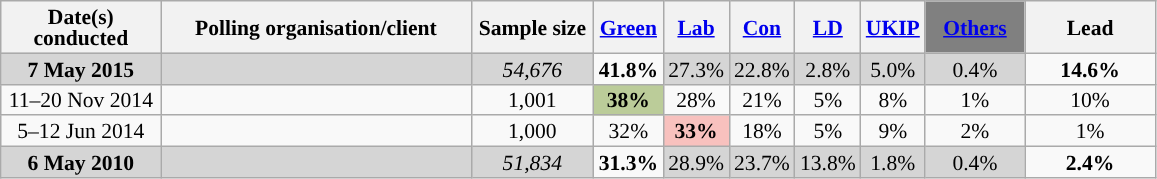<table class="wikitable sortable" style="text-align:center;font-size:90%;line-height:14px">
<tr>
<th ! style="width:100px;">Date(s)<br>conducted</th>
<th style="width:200px;">Polling organisation/client</th>
<th class="unsortable" style="width:75px;">Sample size</th>
<th class="unsortable" style="background:"><a href='#'><span>Green</span></a></th>
<th class="unsortable" style="background:"><a href='#'><span>Lab</span></a></th>
<th class="unsortable" style="background:"><a href='#'><span>Con</span></a></th>
<th class="unsortable" style="background:"><a href='#'><span>LD</span></a></th>
<th class="unsortable" style="background:"><a href='#'><span>UKIP</span></a></th>
<th class="unsortable" style="background:gray; width:60px;"><a href='#'><span>Others</span></a></th>
<th class="unsortable" style="width:80px;">Lead</th>
</tr>
<tr>
<td style="background:#D5D5D5"><strong>7 May 2015</strong></td>
<td style="background:#D5D5D5"></td>
<td style="background:#D5D5D5"><em>54,676</em></td>
<td style="background:"><strong>41.8%</strong></td>
<td style="background:#D5D5D5">27.3%</td>
<td style="background:#D5D5D5">22.8%</td>
<td style="background:#D5D5D5">2.8%</td>
<td style="background:#D5D5D5">5.0%</td>
<td style="background:#D5D5D5">0.4%</td>
<td style="background:"><strong>14.6% </strong></td>
</tr>
<tr>
<td>11–20 Nov 2014</td>
<td> </td>
<td>1,001</td>
<td style="background:#BBCC99;"><strong>38%</strong></td>
<td>28%</td>
<td>21%</td>
<td>5%</td>
<td>8%</td>
<td>1%</td>
<td style="background:">10%</td>
</tr>
<tr>
<td>5–12 Jun 2014</td>
<td> </td>
<td>1,000</td>
<td>32%</td>
<td style="background:#F8C1BE"><strong>33%</strong></td>
<td>18%</td>
<td>5%</td>
<td>9%</td>
<td>2%</td>
<td style="background:">1%</td>
</tr>
<tr>
<td style="background:#D5D5D5"><strong>6 May 2010</strong></td>
<td style="background:#D5D5D5"></td>
<td style="background:#D5D5D5"><em>51,834</em></td>
<td style="background:"><strong>31.3%</strong></td>
<td style="background:#D5D5D5">28.9%</td>
<td style="background:#D5D5D5">23.7%</td>
<td style="background:#D5D5D5">13.8%</td>
<td style="background:#D5D5D5">1.8%</td>
<td style="background:#D5D5D5">0.4%</td>
<td style="background:"><strong>2.4% </strong></td>
</tr>
</table>
